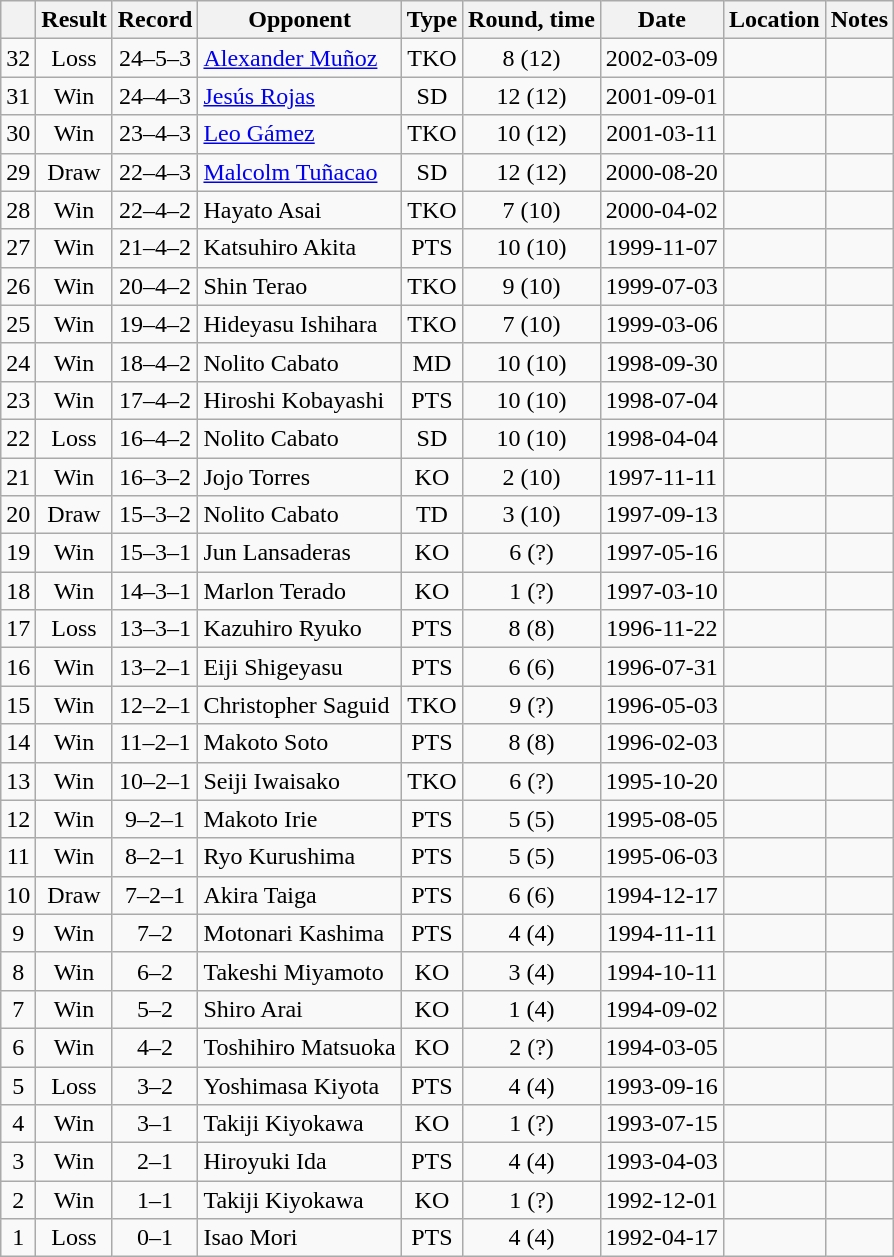<table class=wikitable style=text-align:center>
<tr>
<th></th>
<th>Result</th>
<th>Record</th>
<th>Opponent</th>
<th>Type</th>
<th>Round, time</th>
<th>Date</th>
<th>Location</th>
<th>Notes</th>
</tr>
<tr>
<td>32</td>
<td>Loss</td>
<td>24–5–3</td>
<td align=left><a href='#'>Alexander Muñoz</a></td>
<td>TKO</td>
<td>8 (12)</td>
<td>2002-03-09</td>
<td align=left></td>
<td align=left></td>
</tr>
<tr>
<td>31</td>
<td>Win</td>
<td>24–4–3</td>
<td align=left><a href='#'>Jesús Rojas</a></td>
<td>SD</td>
<td>12 (12)</td>
<td>2001-09-01</td>
<td align=left></td>
<td align=left></td>
</tr>
<tr>
<td>30</td>
<td>Win</td>
<td>23–4–3</td>
<td align=left><a href='#'>Leo Gámez</a></td>
<td>TKO</td>
<td>10 (12)</td>
<td>2001-03-11</td>
<td align=left></td>
<td align=left></td>
</tr>
<tr>
<td>29</td>
<td>Draw</td>
<td>22–4–3</td>
<td align=left><a href='#'>Malcolm Tuñacao</a></td>
<td>SD</td>
<td>12 (12)</td>
<td>2000-08-20</td>
<td align=left></td>
<td align=left></td>
</tr>
<tr>
<td>28</td>
<td>Win</td>
<td>22–4–2</td>
<td align=left>Hayato Asai</td>
<td>TKO</td>
<td>7 (10)</td>
<td>2000-04-02</td>
<td align=left></td>
<td align=left></td>
</tr>
<tr>
<td>27</td>
<td>Win</td>
<td>21–4–2</td>
<td align=left>Katsuhiro Akita</td>
<td>PTS</td>
<td>10 (10)</td>
<td>1999-11-07</td>
<td align=left></td>
<td align=left></td>
</tr>
<tr>
<td>26</td>
<td>Win</td>
<td>20–4–2</td>
<td align=left>Shin Terao</td>
<td>TKO</td>
<td>9 (10)</td>
<td>1999-07-03</td>
<td align=left></td>
<td align=left></td>
</tr>
<tr>
<td>25</td>
<td>Win</td>
<td>19–4–2</td>
<td align=left>Hideyasu Ishihara</td>
<td>TKO</td>
<td>7 (10)</td>
<td>1999-03-06</td>
<td align=left></td>
<td align=left></td>
</tr>
<tr>
<td>24</td>
<td>Win</td>
<td>18–4–2</td>
<td align=left>Nolito Cabato</td>
<td>MD</td>
<td>10 (10)</td>
<td>1998-09-30</td>
<td align=left></td>
<td align=left></td>
</tr>
<tr>
<td>23</td>
<td>Win</td>
<td>17–4–2</td>
<td align=left>Hiroshi Kobayashi</td>
<td>PTS</td>
<td>10 (10)</td>
<td>1998-07-04</td>
<td align=left></td>
<td align=left></td>
</tr>
<tr>
<td>22</td>
<td>Loss</td>
<td>16–4–2</td>
<td align=left>Nolito Cabato</td>
<td>SD</td>
<td>10 (10)</td>
<td>1998-04-04</td>
<td align=left></td>
<td align=left></td>
</tr>
<tr>
<td>21</td>
<td>Win</td>
<td>16–3–2</td>
<td align=left>Jojo Torres</td>
<td>KO</td>
<td>2 (10)</td>
<td>1997-11-11</td>
<td align=left></td>
<td align=left></td>
</tr>
<tr>
<td>20</td>
<td>Draw</td>
<td>15–3–2</td>
<td align=left>Nolito Cabato</td>
<td>TD</td>
<td>3 (10)</td>
<td>1997-09-13</td>
<td align=left></td>
<td align=left></td>
</tr>
<tr>
<td>19</td>
<td>Win</td>
<td>15–3–1</td>
<td align=left>Jun Lansaderas</td>
<td>KO</td>
<td>6 (?)</td>
<td>1997-05-16</td>
<td align=left></td>
<td align=left></td>
</tr>
<tr>
<td>18</td>
<td>Win</td>
<td>14–3–1</td>
<td align=left>Marlon Terado</td>
<td>KO</td>
<td>1 (?)</td>
<td>1997-03-10</td>
<td align=left></td>
<td align=left></td>
</tr>
<tr>
<td>17</td>
<td>Loss</td>
<td>13–3–1</td>
<td align=left>Kazuhiro Ryuko</td>
<td>PTS</td>
<td>8 (8)</td>
<td>1996-11-22</td>
<td align=left></td>
<td align=left></td>
</tr>
<tr>
<td>16</td>
<td>Win</td>
<td>13–2–1</td>
<td align=left>Eiji Shigeyasu</td>
<td>PTS</td>
<td>6 (6)</td>
<td>1996-07-31</td>
<td align=left></td>
<td align=left></td>
</tr>
<tr>
<td>15</td>
<td>Win</td>
<td>12–2–1</td>
<td align=left>Christopher Saguid</td>
<td>TKO</td>
<td>9 (?)</td>
<td>1996-05-03</td>
<td align=left></td>
<td align=left></td>
</tr>
<tr>
<td>14</td>
<td>Win</td>
<td>11–2–1</td>
<td align=left>Makoto Soto</td>
<td>PTS</td>
<td>8 (8)</td>
<td>1996-02-03</td>
<td align=left></td>
<td align=left></td>
</tr>
<tr>
<td>13</td>
<td>Win</td>
<td>10–2–1</td>
<td align=left>Seiji Iwaisako</td>
<td>TKO</td>
<td>6 (?)</td>
<td>1995-10-20</td>
<td align=left></td>
<td align=left></td>
</tr>
<tr>
<td>12</td>
<td>Win</td>
<td>9–2–1</td>
<td align=left>Makoto Irie</td>
<td>PTS</td>
<td>5 (5)</td>
<td>1995-08-05</td>
<td align=left></td>
<td align=left></td>
</tr>
<tr>
<td>11</td>
<td>Win</td>
<td>8–2–1</td>
<td align=left>Ryo Kurushima</td>
<td>PTS</td>
<td>5 (5)</td>
<td>1995-06-03</td>
<td align=left></td>
<td align=left></td>
</tr>
<tr>
<td>10</td>
<td>Draw</td>
<td>7–2–1</td>
<td align=left>Akira Taiga</td>
<td>PTS</td>
<td>6 (6)</td>
<td>1994-12-17</td>
<td align=left></td>
<td align=left></td>
</tr>
<tr>
<td>9</td>
<td>Win</td>
<td>7–2</td>
<td align=left>Motonari Kashima</td>
<td>PTS</td>
<td>4 (4)</td>
<td>1994-11-11</td>
<td align=left></td>
<td align=left></td>
</tr>
<tr>
<td>8</td>
<td>Win</td>
<td>6–2</td>
<td align=left>Takeshi Miyamoto</td>
<td>KO</td>
<td>3 (4)</td>
<td>1994-10-11</td>
<td align=left></td>
<td align=left></td>
</tr>
<tr>
<td>7</td>
<td>Win</td>
<td>5–2</td>
<td align=left>Shiro Arai</td>
<td>KO</td>
<td>1 (4)</td>
<td>1994-09-02</td>
<td align=left></td>
<td align=left></td>
</tr>
<tr>
<td>6</td>
<td>Win</td>
<td>4–2</td>
<td align=left>Toshihiro Matsuoka</td>
<td>KO</td>
<td>2 (?)</td>
<td>1994-03-05</td>
<td align=left></td>
<td align=left></td>
</tr>
<tr>
<td>5</td>
<td>Loss</td>
<td>3–2</td>
<td align=left>Yoshimasa Kiyota</td>
<td>PTS</td>
<td>4 (4)</td>
<td>1993-09-16</td>
<td align=left></td>
<td align=left></td>
</tr>
<tr>
<td>4</td>
<td>Win</td>
<td>3–1</td>
<td align=left>Takiji Kiyokawa</td>
<td>KO</td>
<td>1 (?)</td>
<td>1993-07-15</td>
<td align=left></td>
<td align=left></td>
</tr>
<tr>
<td>3</td>
<td>Win</td>
<td>2–1</td>
<td align=left>Hiroyuki Ida</td>
<td>PTS</td>
<td>4 (4)</td>
<td>1993-04-03</td>
<td align=left></td>
<td align=left></td>
</tr>
<tr>
<td>2</td>
<td>Win</td>
<td>1–1</td>
<td align=left>Takiji Kiyokawa</td>
<td>KO</td>
<td>1 (?)</td>
<td>1992-12-01</td>
<td align=left></td>
<td align=left></td>
</tr>
<tr>
<td>1</td>
<td>Loss</td>
<td>0–1</td>
<td align=left>Isao Mori</td>
<td>PTS</td>
<td>4 (4)</td>
<td>1992-04-17</td>
<td align=left></td>
<td align=left></td>
</tr>
</table>
